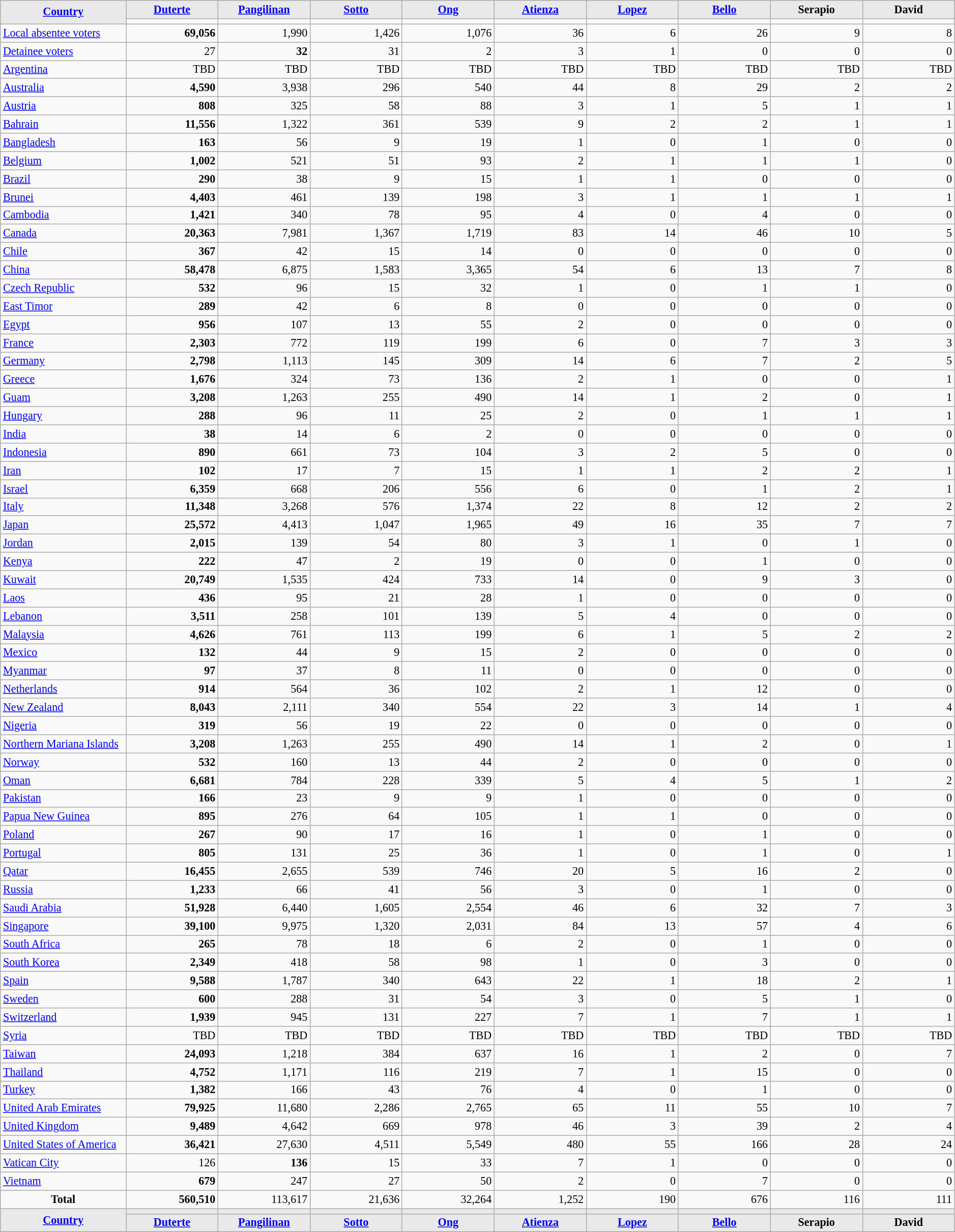<table class="wikitable" width="99%" style="text-align:right; font-size:92%">
<tr bgcolor="#cccccc">
<th rowspan="2" style="background: #E9E9E9" width="12%" align="left"><a href='#'>Country</a></th>
<th style="background: #E9E9E9" width="8.8%" align="center"><a href='#'>Duterte</a></th>
<th style="background: #E9E9E9" width="8.8%" align="center"><a href='#'>Pangilinan</a></th>
<th style="background: #E9E9E9" width="8.8%" align="center"><a href='#'>Sotto</a></th>
<th style="background: #E9E9E9" width="8.8%" align="center"><a href='#'>Ong</a></th>
<th style="background: #E9E9E9" width="8.8%" align="center"><a href='#'>Atienza</a></th>
<th style="background: #E9E9E9" width="8.8%" align="center"><a href='#'>Lopez</a></th>
<th style="background: #E9E9E9" width="8.8%" align="center"><a href='#'>Bello</a></th>
<th style="background: #E9E9E9" width="8.8%" align="center">Serapio</th>
<th style="background: #E9E9E9" width="8.8%" align="center">David</th>
</tr>
<tr>
<td></td>
<td></td>
<td></td>
<td></td>
<td></td>
<td></td>
<td></td>
<td></td>
<td></td>
</tr>
<tr>
<td align="left"><a href='#'>Local absentee voters</a></td>
<td><strong>69,056</strong></td>
<td>1,990</td>
<td>1,426</td>
<td>1,076</td>
<td>36</td>
<td>6</td>
<td>26</td>
<td>9</td>
<td>8</td>
</tr>
<tr>
<td align="left"><a href='#'>Detainee voters</a></td>
<td>27</td>
<td><strong>32</strong></td>
<td>31</td>
<td>2</td>
<td>3</td>
<td>1</td>
<td>0</td>
<td>0</td>
<td>0</td>
</tr>
<tr>
<td align="left"><a href='#'>Argentina</a></td>
<td>TBD</td>
<td>TBD</td>
<td>TBD</td>
<td>TBD</td>
<td>TBD</td>
<td>TBD</td>
<td>TBD</td>
<td>TBD</td>
<td>TBD</td>
</tr>
<tr>
<td align="left"><a href='#'>Australia</a></td>
<td><strong>4,590</strong></td>
<td>3,938</td>
<td>296</td>
<td>540</td>
<td>44</td>
<td>8</td>
<td>29</td>
<td>2</td>
<td>2</td>
</tr>
<tr>
<td align="left"><a href='#'>Austria</a></td>
<td><strong>808</strong></td>
<td>325</td>
<td>58</td>
<td>88</td>
<td>3</td>
<td>1</td>
<td>5</td>
<td>1</td>
<td>1</td>
</tr>
<tr>
<td align="left"><a href='#'>Bahrain</a></td>
<td><strong>11,556</strong></td>
<td>1,322</td>
<td>361</td>
<td>539</td>
<td>9</td>
<td>2</td>
<td>2</td>
<td>1</td>
<td>1</td>
</tr>
<tr>
<td align="left"><a href='#'>Bangladesh</a></td>
<td><strong>163</strong></td>
<td>56</td>
<td>9</td>
<td>19</td>
<td>1</td>
<td>0</td>
<td>1</td>
<td>0</td>
<td>0</td>
</tr>
<tr>
<td align="left"><a href='#'>Belgium</a></td>
<td><strong>1,002</strong></td>
<td>521</td>
<td>51</td>
<td>93</td>
<td>2</td>
<td>1</td>
<td>1</td>
<td>1</td>
<td>0</td>
</tr>
<tr>
<td align="left"><a href='#'>Brazil</a></td>
<td><strong>290</strong></td>
<td>38</td>
<td>9</td>
<td>15</td>
<td>1</td>
<td>1</td>
<td>0</td>
<td>0</td>
<td>0</td>
</tr>
<tr>
<td align="left"><a href='#'>Brunei</a></td>
<td><strong>4,403</strong></td>
<td>461</td>
<td>139</td>
<td>198</td>
<td>3</td>
<td>1</td>
<td>1</td>
<td>1</td>
<td>1</td>
</tr>
<tr>
<td align="left"><a href='#'>Cambodia</a></td>
<td><strong>1,421</strong></td>
<td>340</td>
<td>78</td>
<td>95</td>
<td>4</td>
<td>0</td>
<td>4</td>
<td>0</td>
<td>0</td>
</tr>
<tr>
<td align="left"><a href='#'>Canada</a></td>
<td><strong>20,363</strong></td>
<td>7,981</td>
<td>1,367</td>
<td>1,719</td>
<td>83</td>
<td>14</td>
<td>46</td>
<td>10</td>
<td>5</td>
</tr>
<tr>
<td align="left"><a href='#'>Chile</a></td>
<td><strong>367</strong></td>
<td>42</td>
<td>15</td>
<td>14</td>
<td>0</td>
<td>0</td>
<td>0</td>
<td>0</td>
<td>0</td>
</tr>
<tr>
<td align="left"><a href='#'>China</a></td>
<td><strong>58,478</strong></td>
<td>6,875</td>
<td>1,583</td>
<td>3,365</td>
<td>54</td>
<td>6</td>
<td>13</td>
<td>7</td>
<td>8</td>
</tr>
<tr>
<td align="left"><a href='#'>Czech Republic</a></td>
<td><strong>532</strong></td>
<td>96</td>
<td>15</td>
<td>32</td>
<td>1</td>
<td>0</td>
<td>1</td>
<td>1</td>
<td>0</td>
</tr>
<tr>
<td align="left"><a href='#'>East Timor</a></td>
<td><strong>289</strong></td>
<td>42</td>
<td>6</td>
<td>8</td>
<td>0</td>
<td>0</td>
<td>0</td>
<td>0</td>
<td>0</td>
</tr>
<tr>
<td align="left"><a href='#'>Egypt</a></td>
<td><strong>956</strong></td>
<td>107</td>
<td>13</td>
<td>55</td>
<td>2</td>
<td>0</td>
<td>0</td>
<td>0</td>
<td>0</td>
</tr>
<tr>
<td align="left"><a href='#'>France</a></td>
<td><strong>2,303</strong></td>
<td>772</td>
<td>119</td>
<td>199</td>
<td>6</td>
<td>0</td>
<td>7</td>
<td>3</td>
<td>3</td>
</tr>
<tr>
<td align="left"><a href='#'>Germany</a></td>
<td><strong>2,798</strong></td>
<td>1,113</td>
<td>145</td>
<td>309</td>
<td>14</td>
<td>6</td>
<td>7</td>
<td>2</td>
<td>5</td>
</tr>
<tr>
<td align="left"><a href='#'>Greece</a></td>
<td><strong>1,676</strong></td>
<td>324</td>
<td>73</td>
<td>136</td>
<td>2</td>
<td>1</td>
<td>0</td>
<td>0</td>
<td>1</td>
</tr>
<tr>
<td align="left"><a href='#'>Guam</a></td>
<td><strong>3,208</strong></td>
<td>1,263</td>
<td>255</td>
<td>490</td>
<td>14</td>
<td>1</td>
<td>2</td>
<td>0</td>
<td>1</td>
</tr>
<tr>
<td align="left"><a href='#'>Hungary</a></td>
<td><strong>288</strong></td>
<td>96</td>
<td>11</td>
<td>25</td>
<td>2</td>
<td>0</td>
<td>1</td>
<td>1</td>
<td>1</td>
</tr>
<tr>
<td align="left"><a href='#'>India</a></td>
<td><strong>38</strong></td>
<td>14</td>
<td>6</td>
<td>2</td>
<td>0</td>
<td>0</td>
<td>0</td>
<td>0</td>
<td>0</td>
</tr>
<tr>
<td align="left"><a href='#'>Indonesia</a></td>
<td><strong>890</strong></td>
<td>661</td>
<td>73</td>
<td>104</td>
<td>3</td>
<td>2</td>
<td>5</td>
<td>0</td>
<td>0</td>
</tr>
<tr>
<td align="left"><a href='#'>Iran</a></td>
<td><strong>102</strong></td>
<td>17</td>
<td>7</td>
<td>15</td>
<td>1</td>
<td>1</td>
<td>2</td>
<td>2</td>
<td>1</td>
</tr>
<tr>
<td align="left"><a href='#'>Israel</a></td>
<td><strong>6,359</strong></td>
<td>668</td>
<td>206</td>
<td>556</td>
<td>6</td>
<td>0</td>
<td>1</td>
<td>2</td>
<td>1</td>
</tr>
<tr>
<td align="left"><a href='#'>Italy</a></td>
<td><strong>11,348</strong></td>
<td>3,268</td>
<td>576</td>
<td>1,374</td>
<td>22</td>
<td>8</td>
<td>12</td>
<td>2</td>
<td>2</td>
</tr>
<tr>
<td align="left"><a href='#'>Japan</a></td>
<td><strong>25,572</strong></td>
<td>4,413</td>
<td>1,047</td>
<td>1,965</td>
<td>49</td>
<td>16</td>
<td>35</td>
<td>7</td>
<td>7</td>
</tr>
<tr>
<td align="left"><a href='#'>Jordan</a></td>
<td><strong>2,015</strong></td>
<td>139</td>
<td>54</td>
<td>80</td>
<td>3</td>
<td>1</td>
<td>0</td>
<td>1</td>
<td>0</td>
</tr>
<tr>
<td align="left"><a href='#'>Kenya</a></td>
<td><strong>222</strong></td>
<td>47</td>
<td>2</td>
<td>19</td>
<td>0</td>
<td>0</td>
<td>1</td>
<td>0</td>
<td>0</td>
</tr>
<tr>
<td align="left"><a href='#'>Kuwait</a></td>
<td><strong>20,749</strong></td>
<td>1,535</td>
<td>424</td>
<td>733</td>
<td>14</td>
<td>0</td>
<td>9</td>
<td>3</td>
<td>0</td>
</tr>
<tr>
<td align="left"><a href='#'>Laos</a></td>
<td><strong>436</strong></td>
<td>95</td>
<td>21</td>
<td>28</td>
<td>1</td>
<td>0</td>
<td>0</td>
<td>0</td>
<td>0</td>
</tr>
<tr>
<td align="left"><a href='#'>Lebanon</a></td>
<td><strong>3,511</strong></td>
<td>258</td>
<td>101</td>
<td>139</td>
<td>5</td>
<td>4</td>
<td>0</td>
<td>0</td>
<td>0</td>
</tr>
<tr>
<td align="left"><a href='#'>Malaysia</a></td>
<td><strong>4,626</strong></td>
<td>761</td>
<td>113</td>
<td>199</td>
<td>6</td>
<td>1</td>
<td>5</td>
<td>2</td>
<td>2</td>
</tr>
<tr>
<td align="left"><a href='#'>Mexico</a></td>
<td><strong>132</strong></td>
<td>44</td>
<td>9</td>
<td>15</td>
<td>2</td>
<td>0</td>
<td>0</td>
<td>0</td>
<td>0</td>
</tr>
<tr>
<td align="left"><a href='#'>Myanmar</a></td>
<td><strong>97</strong></td>
<td>37</td>
<td>8</td>
<td>11</td>
<td>0</td>
<td>0</td>
<td>0</td>
<td>0</td>
<td>0</td>
</tr>
<tr>
<td align="left"><a href='#'>Netherlands</a></td>
<td><strong>914</strong></td>
<td>564</td>
<td>36</td>
<td>102</td>
<td>2</td>
<td>1</td>
<td>12</td>
<td>0</td>
<td>0</td>
</tr>
<tr>
<td align="left"><a href='#'>New Zealand</a></td>
<td><strong>8,043</strong></td>
<td>2,111</td>
<td>340</td>
<td>554</td>
<td>22</td>
<td>3</td>
<td>14</td>
<td>1</td>
<td>4</td>
</tr>
<tr>
<td align="left"><a href='#'>Nigeria</a></td>
<td><strong>319</strong></td>
<td>56</td>
<td>19</td>
<td>22</td>
<td>0</td>
<td>0</td>
<td>0</td>
<td>0</td>
<td>0</td>
</tr>
<tr>
<td align=left><a href='#'>Northern Mariana Islands</a></td>
<td><strong>3,208</strong></td>
<td>1,263</td>
<td>255</td>
<td>490</td>
<td>14</td>
<td>1</td>
<td>2</td>
<td>0</td>
<td>1</td>
</tr>
<tr>
<td align="left"><a href='#'>Norway</a></td>
<td><strong>532</strong></td>
<td>160</td>
<td>13</td>
<td>44</td>
<td>2</td>
<td>0</td>
<td>0</td>
<td>0</td>
<td>0</td>
</tr>
<tr>
<td align="left"><a href='#'>Oman</a></td>
<td><strong>6,681</strong></td>
<td>784</td>
<td>228</td>
<td>339</td>
<td>5</td>
<td>4</td>
<td>5</td>
<td>1</td>
<td>2</td>
</tr>
<tr>
<td align="left"><a href='#'>Pakistan</a></td>
<td><strong>166</strong></td>
<td>23</td>
<td>9</td>
<td>9</td>
<td>1</td>
<td>0</td>
<td>0</td>
<td>0</td>
<td>0</td>
</tr>
<tr>
<td align="left"><a href='#'>Papua New Guinea</a></td>
<td><strong>895</strong></td>
<td>276</td>
<td>64</td>
<td>105</td>
<td>1</td>
<td>1</td>
<td>0</td>
<td>0</td>
<td>0</td>
</tr>
<tr>
<td align="left"><a href='#'>Poland</a></td>
<td><strong>267</strong></td>
<td>90</td>
<td>17</td>
<td>16</td>
<td>1</td>
<td>0</td>
<td>1</td>
<td>0</td>
<td>0</td>
</tr>
<tr>
<td align=left><a href='#'>Portugal</a></td>
<td><strong>805</strong></td>
<td>131</td>
<td>25</td>
<td>36</td>
<td>1</td>
<td>0</td>
<td>1</td>
<td>0</td>
<td>1</td>
</tr>
<tr>
<td align="left"><a href='#'>Qatar</a></td>
<td><strong>16,455</strong></td>
<td>2,655</td>
<td>539</td>
<td>746</td>
<td>20</td>
<td>5</td>
<td>16</td>
<td>2</td>
<td>0</td>
</tr>
<tr>
<td align="left"><a href='#'>Russia</a></td>
<td><strong>1,233</strong></td>
<td>66</td>
<td>41</td>
<td>56</td>
<td>3</td>
<td>0</td>
<td>1</td>
<td>0</td>
<td>0</td>
</tr>
<tr>
<td align="left"><a href='#'>Saudi Arabia</a></td>
<td><strong>51,928</strong></td>
<td>6,440</td>
<td>1,605</td>
<td>2,554</td>
<td>46</td>
<td>6</td>
<td>32</td>
<td>7</td>
<td>3</td>
</tr>
<tr>
<td align="left"><a href='#'>Singapore</a></td>
<td><strong>39,100</strong></td>
<td>9,975</td>
<td>1,320</td>
<td>2,031</td>
<td>84</td>
<td>13</td>
<td>57</td>
<td>4</td>
<td>6</td>
</tr>
<tr>
<td align="left"><a href='#'>South Africa</a></td>
<td><strong>265</strong></td>
<td>78</td>
<td>18</td>
<td>6</td>
<td>2</td>
<td>0</td>
<td>1</td>
<td>0</td>
<td>0</td>
</tr>
<tr>
<td align="left"><a href='#'>South Korea</a></td>
<td><strong>2,349</strong></td>
<td>418</td>
<td>58</td>
<td>98</td>
<td>1</td>
<td>0</td>
<td>3</td>
<td>0</td>
<td>0</td>
</tr>
<tr>
<td align="left"><a href='#'>Spain</a></td>
<td><strong>9,588</strong></td>
<td>1,787</td>
<td>340</td>
<td>643</td>
<td>22</td>
<td>1</td>
<td>18</td>
<td>2</td>
<td>1</td>
</tr>
<tr>
<td align=left><a href='#'>Sweden</a></td>
<td><strong>600</strong></td>
<td>288</td>
<td>31</td>
<td>54</td>
<td>3</td>
<td>0</td>
<td>5</td>
<td>1</td>
<td>0</td>
</tr>
<tr>
<td align="left"><a href='#'>Switzerland</a></td>
<td><strong>1,939</strong></td>
<td>945</td>
<td>131</td>
<td>227</td>
<td>7</td>
<td>1</td>
<td>7</td>
<td>1</td>
<td>1</td>
</tr>
<tr>
<td align=left><a href='#'>Syria</a></td>
<td>TBD</td>
<td>TBD</td>
<td>TBD</td>
<td>TBD</td>
<td>TBD</td>
<td>TBD</td>
<td>TBD</td>
<td>TBD</td>
<td>TBD</td>
</tr>
<tr>
<td align="left"><a href='#'>Taiwan</a></td>
<td><strong>24,093</strong></td>
<td>1,218</td>
<td>384</td>
<td>637</td>
<td>16</td>
<td>1</td>
<td>2</td>
<td>0</td>
<td>7</td>
</tr>
<tr>
<td align="left"><a href='#'>Thailand</a></td>
<td><strong>4,752</strong></td>
<td>1,171</td>
<td>116</td>
<td>219</td>
<td>7</td>
<td>1</td>
<td>15</td>
<td>0</td>
<td>0</td>
</tr>
<tr>
<td align="left"><a href='#'>Turkey</a></td>
<td><strong>1,382</strong></td>
<td>166</td>
<td>43</td>
<td>76</td>
<td>4</td>
<td>0</td>
<td>1</td>
<td>0</td>
<td>0</td>
</tr>
<tr>
<td align="left"><a href='#'>United Arab Emirates</a></td>
<td><strong>79,925</strong></td>
<td>11,680</td>
<td>2,286</td>
<td>2,765</td>
<td>65</td>
<td>11</td>
<td>55</td>
<td>10</td>
<td>7</td>
</tr>
<tr>
<td align="left"><a href='#'>United Kingdom</a></td>
<td><strong>9,489</strong></td>
<td>4,642</td>
<td>669</td>
<td>978</td>
<td>46</td>
<td>3</td>
<td>39</td>
<td>2</td>
<td>4</td>
</tr>
<tr>
<td align="left"><a href='#'>United States of America</a></td>
<td><strong>36,421</strong></td>
<td>27,630</td>
<td>4,511</td>
<td>5,549</td>
<td>480</td>
<td>55</td>
<td>166</td>
<td>28</td>
<td>24</td>
</tr>
<tr>
<td align="left"><a href='#'>Vatican City</a></td>
<td>126</td>
<td><strong>136</strong></td>
<td>15</td>
<td>33</td>
<td>7</td>
<td>1</td>
<td>0</td>
<td>0</td>
<td>0</td>
</tr>
<tr>
<td align="left"><a href='#'>Vietnam</a></td>
<td><strong>679</strong></td>
<td>247</td>
<td>27</td>
<td>50</td>
<td>2</td>
<td>0</td>
<td>7</td>
<td>0</td>
<td>0</td>
</tr>
<tr>
<td align="center"><strong>Total</strong></td>
<td><strong>560,510</strong></td>
<td>113,617</td>
<td>21,636</td>
<td>32,264</td>
<td>1,252</td>
<td>190</td>
<td>676</td>
<td>116</td>
<td>111</td>
</tr>
<tr style="background:#E9E9E9">
<th rowspan="2" style="background: #E9E9E9" width="12%" align="left"><a href='#'>Country</a></th>
<td></td>
<td></td>
<td></td>
<td></td>
<td></td>
<td></td>
<td></td>
<td></td>
<td></td>
</tr>
<tr bgcolor="#cccccc">
<th style="background: #E9E9E9" width="8.8%" align="center"><a href='#'>Duterte</a></th>
<th style="background: #E9E9E9" width="8.8%" align="center"><a href='#'>Pangilinan</a></th>
<th style="background: #E9E9E9" width="8.8%" align="center"><a href='#'>Sotto</a></th>
<th style="background: #E9E9E9" width="8.8%" align="center"><a href='#'>Ong</a></th>
<th style="background: #E9E9E9" width="8.8%" align="center"><a href='#'>Atienza</a></th>
<th style="background: #E9E9E9" width="8.8%" align="center"><a href='#'>Lopez</a></th>
<th style="background: #E9E9E9" width="8.8%" align="center"><a href='#'>Bello</a></th>
<th style="background: #E9E9E9" width="8.8%" align="center">Serapio</th>
<th style="background: #E9E9E9" width="8.8%" align="center">David</th>
</tr>
</table>
